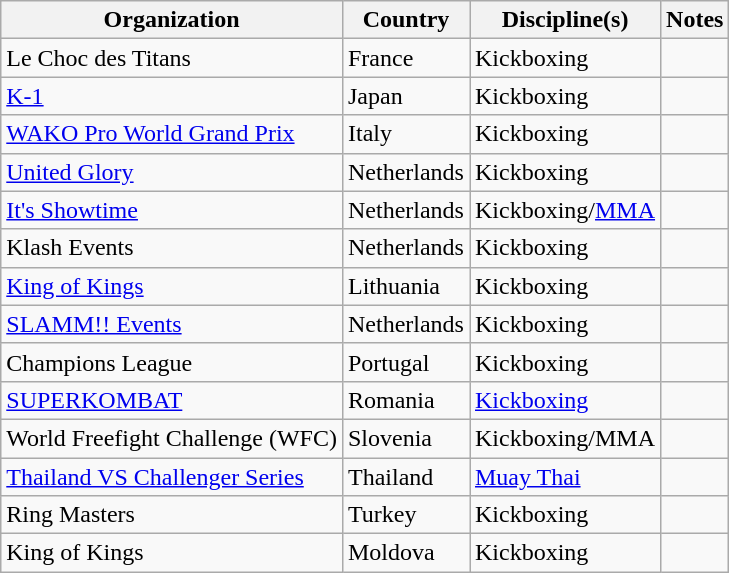<table class="wikitable sortable">
<tr>
<th>Organization</th>
<th>Country</th>
<th>Discipline(s)</th>
<th class="unsortable">Notes</th>
</tr>
<tr>
<td>Le Choc des Titans</td>
<td>France</td>
<td>Kickboxing</td>
<td></td>
</tr>
<tr>
<td><a href='#'>K-1</a></td>
<td>Japan</td>
<td>Kickboxing</td>
<td></td>
</tr>
<tr>
<td><a href='#'>WAKO Pro World Grand Prix</a></td>
<td>Italy</td>
<td>Kickboxing</td>
<td></td>
</tr>
<tr>
<td><a href='#'>United Glory</a></td>
<td>Netherlands</td>
<td>Kickboxing</td>
<td></td>
</tr>
<tr>
<td><a href='#'>It's Showtime</a></td>
<td>Netherlands</td>
<td>Kickboxing/<a href='#'>MMA</a></td>
<td></td>
</tr>
<tr>
<td>Klash Events</td>
<td>Netherlands</td>
<td>Kickboxing</td>
<td></td>
</tr>
<tr>
<td><a href='#'>King of Kings</a></td>
<td>Lithuania</td>
<td>Kickboxing</td>
<td></td>
</tr>
<tr>
<td><a href='#'>SLAMM!! Events</a></td>
<td>Netherlands</td>
<td>Kickboxing</td>
<td></td>
</tr>
<tr>
<td>Champions League</td>
<td>Portugal</td>
<td>Kickboxing</td>
<td></td>
</tr>
<tr>
<td><a href='#'>SUPERKOMBAT</a></td>
<td>Romania</td>
<td><a href='#'>Kickboxing</a></td>
<td></td>
</tr>
<tr>
<td>World Freefight Challenge (WFC)</td>
<td>Slovenia</td>
<td>Kickboxing/MMA</td>
<td></td>
</tr>
<tr>
<td><a href='#'>Thailand VS Challenger Series</a></td>
<td>Thailand</td>
<td><a href='#'>Muay Thai</a></td>
<td></td>
</tr>
<tr>
<td>Ring Masters</td>
<td>Turkey</td>
<td>Kickboxing</td>
<td></td>
</tr>
<tr>
<td>King of Kings</td>
<td>Moldova</td>
<td>Kickboxing</td>
<td></td>
</tr>
</table>
